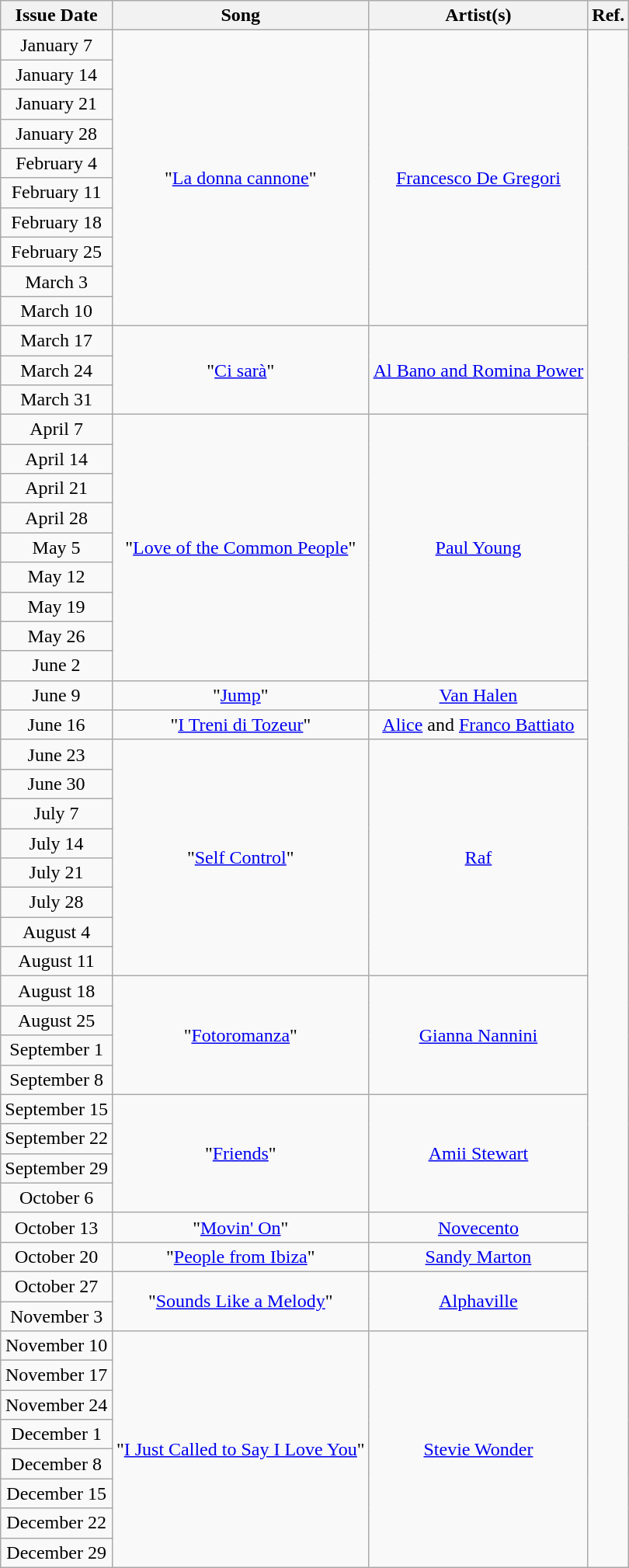<table class="wikitable plainrowheaders" style="text-align: center;">
<tr>
<th align="center">Issue Date</th>
<th align="center">Song</th>
<th align="center">Artist(s)</th>
<th align="center">Ref.</th>
</tr>
<tr>
<td align="center">January 7</td>
<td align="center" rowspan="10">"<a href='#'>La donna cannone</a>"</td>
<td align="center" rowspan="10"><a href='#'>Francesco De Gregori</a></td>
<td rowspan="52"></td>
</tr>
<tr>
<td>January 14</td>
</tr>
<tr>
<td>January 21</td>
</tr>
<tr>
<td>January 28</td>
</tr>
<tr>
<td>February 4</td>
</tr>
<tr>
<td>February 11</td>
</tr>
<tr>
<td>February 18</td>
</tr>
<tr>
<td>February 25</td>
</tr>
<tr>
<td>March 3</td>
</tr>
<tr>
<td>March 10</td>
</tr>
<tr>
<td align="center">March 17</td>
<td align="center" rowspan="3">"<a href='#'>Ci sarà</a>"</td>
<td align="center" rowspan="3"><a href='#'>Al Bano and Romina Power</a></td>
</tr>
<tr>
<td>March 24</td>
</tr>
<tr>
<td>March 31</td>
</tr>
<tr>
<td align="center">April 7</td>
<td align="center" rowspan="9">"<a href='#'>Love of the Common People</a>"</td>
<td align="center" rowspan="9"><a href='#'>Paul Young</a></td>
</tr>
<tr>
<td>April 14</td>
</tr>
<tr>
<td>April 21</td>
</tr>
<tr>
<td>April 28</td>
</tr>
<tr>
<td>May 5</td>
</tr>
<tr>
<td>May 12</td>
</tr>
<tr>
<td>May 19</td>
</tr>
<tr>
<td>May 26</td>
</tr>
<tr>
<td>June 2</td>
</tr>
<tr>
<td align="center">June 9</td>
<td align="center" rowspan="1">"<a href='#'>Jump</a>"</td>
<td align="center" rowspan="1"><a href='#'>Van Halen</a></td>
</tr>
<tr>
<td align="center">June 16</td>
<td align="center" rowspan="1">"<a href='#'>I Treni di Tozeur</a>"</td>
<td align="center" rowspan="1"><a href='#'>Alice</a> and <a href='#'>Franco Battiato</a></td>
</tr>
<tr>
<td align="center">June 23</td>
<td align="center" rowspan="8">"<a href='#'>Self Control</a>"</td>
<td align="center" rowspan="8"><a href='#'>Raf</a></td>
</tr>
<tr>
<td>June 30</td>
</tr>
<tr>
<td>July 7</td>
</tr>
<tr>
<td>July 14</td>
</tr>
<tr>
<td>July 21</td>
</tr>
<tr>
<td>July 28</td>
</tr>
<tr>
<td>August 4</td>
</tr>
<tr>
<td>August 11</td>
</tr>
<tr>
<td align="center">August 18</td>
<td align="center" rowspan="4">"<a href='#'>Fotoromanza</a>"</td>
<td align="center" rowspan="4"><a href='#'>Gianna Nannini</a></td>
</tr>
<tr>
<td>August 25</td>
</tr>
<tr>
<td>September 1</td>
</tr>
<tr>
<td>September 8</td>
</tr>
<tr>
<td align="center">September 15</td>
<td align="center" rowspan="4">"<a href='#'>Friends</a>"</td>
<td align="center" rowspan="4"><a href='#'>Amii Stewart</a></td>
</tr>
<tr>
<td>September 22</td>
</tr>
<tr>
<td>September 29</td>
</tr>
<tr>
<td>October 6</td>
</tr>
<tr>
<td align="center">October 13</td>
<td align="center" rowspan="1">"<a href='#'>Movin' On</a>"</td>
<td align="center" rowspan="1"><a href='#'>Novecento</a></td>
</tr>
<tr>
<td align="center">October 20</td>
<td align="center" rowspan="1">"<a href='#'>People from Ibiza</a>"</td>
<td align="center" rowspan="1"><a href='#'>Sandy Marton</a></td>
</tr>
<tr>
<td align="center">October 27</td>
<td align="center" rowspan="2">"<a href='#'>Sounds Like a Melody</a>"</td>
<td align="center" rowspan="2"><a href='#'>Alphaville</a></td>
</tr>
<tr>
<td>November 3</td>
</tr>
<tr>
<td align="center">November 10</td>
<td align="center" rowspan="8">"<a href='#'>I Just Called to Say I Love You</a>"</td>
<td align="center" rowspan="8"><a href='#'>Stevie Wonder</a></td>
</tr>
<tr>
<td>November 17</td>
</tr>
<tr>
<td>November 24</td>
</tr>
<tr>
<td>December 1</td>
</tr>
<tr>
<td>December 8</td>
</tr>
<tr>
<td>December 15</td>
</tr>
<tr>
<td>December 22</td>
</tr>
<tr>
<td>December 29</td>
</tr>
</table>
